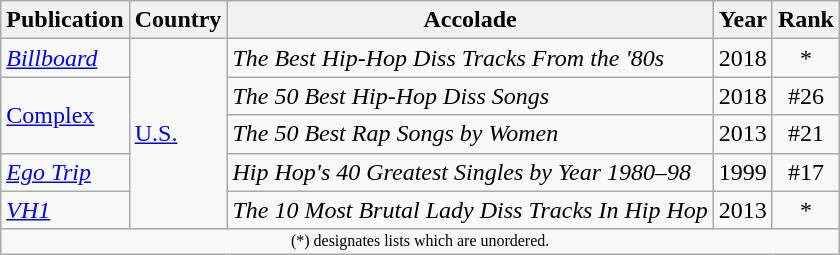<table class="wikitable">
<tr>
<th>Publication</th>
<th>Country</th>
<th>Accolade</th>
<th>Year</th>
<th style="text-align:center;">Rank</th>
</tr>
<tr>
<td><em><a href='#'>Billboard</a></em></td>
<td rowspan=5><a href='#'>U.S.</a></td>
<td><em>The Best Hip-Hop Diss Tracks From the '80s</em></td>
<td>2018</td>
<td style="text-align:center;">*</td>
</tr>
<tr>
<td rowspan=2><a href='#'>Complex</a></td>
<td><em>The 50 Best Hip-Hop Diss Songs</em></td>
<td>2018</td>
<td style="text-align:center;">#26</td>
</tr>
<tr>
<td><em>The 50 Best Rap Songs by Women</em></td>
<td>2013</td>
<td style="text-align:center;">#21</td>
</tr>
<tr>
<td><em><a href='#'>Ego Trip</a></em></td>
<td><em>Hip Hop's 40 Greatest Singles by Year 1980–98</em></td>
<td>1999</td>
<td style="text-align:center;">#17</td>
</tr>
<tr>
<td><em><a href='#'>VH1</a></em></td>
<td><em>The 10 Most Brutal Lady Diss Tracks In Hip Hop</em></td>
<td>2013</td>
<td style="text-align:center;">*</td>
</tr>
<tr>
<td colspan="7" style="text-align:center; font-size:8pt;">(*) designates lists which are unordered.</td>
</tr>
</table>
